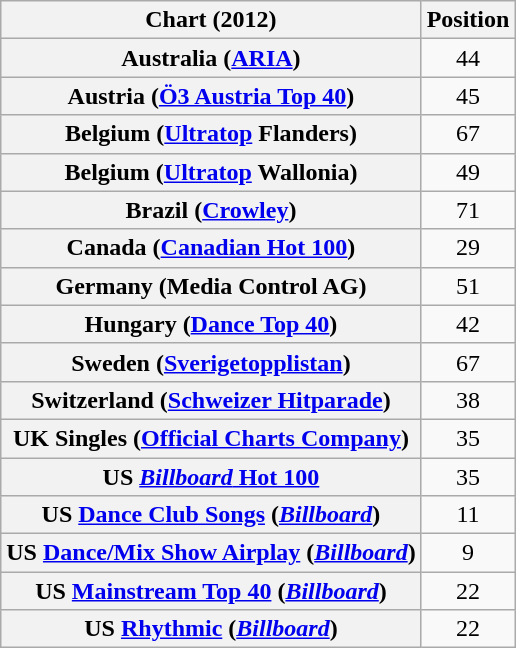<table class="wikitable sortable plainrowheaders" style="text-align:center;">
<tr>
<th scope="col">Chart (2012)</th>
<th scope="col">Position</th>
</tr>
<tr>
<th scope="row">Australia (<a href='#'>ARIA</a>)</th>
<td style="text-align:center;">44</td>
</tr>
<tr>
<th scope="row">Austria (<a href='#'>Ö3 Austria Top 40</a>)</th>
<td style="text-align:center;">45</td>
</tr>
<tr>
<th scope="row">Belgium (<a href='#'>Ultratop</a> Flanders)</th>
<td style="text-align:center;">67</td>
</tr>
<tr>
<th scope="row">Belgium (<a href='#'>Ultratop</a> Wallonia)</th>
<td style="text-align:center;">49</td>
</tr>
<tr>
<th scope="row">Brazil (<a href='#'>Crowley</a>)</th>
<td style="text-align:center;">71</td>
</tr>
<tr>
<th scope="row">Canada (<a href='#'>Canadian Hot 100</a>)</th>
<td style="text-align:center;">29</td>
</tr>
<tr>
<th scope="row">Germany (Media Control AG)</th>
<td style="text-align:center;">51</td>
</tr>
<tr>
<th scope="row">Hungary (<a href='#'>Dance Top 40</a>)</th>
<td style="text-align:center;">42</td>
</tr>
<tr>
<th scope="row">Sweden (<a href='#'>Sverigetopplistan</a>)</th>
<td style="text-align:center;">67</td>
</tr>
<tr>
<th scope="row">Switzerland (<a href='#'>Schweizer Hitparade</a>)</th>
<td style="text-align:center;">38</td>
</tr>
<tr>
<th scope="row">UK Singles (<a href='#'>Official Charts Company</a>)</th>
<td style="text-align:center;">35</td>
</tr>
<tr>
<th scope="row">US <a href='#'><em>Billboard</em> Hot 100</a></th>
<td style="text-align:center;">35</td>
</tr>
<tr>
<th scope="row">US <a href='#'>Dance Club Songs</a> (<a href='#'><em>Billboard</em></a>)</th>
<td style="text-align:center;">11</td>
</tr>
<tr>
<th scope="row">US <a href='#'>Dance/Mix Show Airplay</a> (<a href='#'><em>Billboard</em></a>)</th>
<td style="text-align:center;">9</td>
</tr>
<tr>
<th scope="row">US <a href='#'>Mainstream Top 40</a> (<a href='#'><em>Billboard</em></a>)</th>
<td style="text-align:center;">22</td>
</tr>
<tr>
<th scope="row">US <a href='#'>Rhythmic</a> (<a href='#'><em>Billboard</em></a>)</th>
<td style="text-align:center;">22</td>
</tr>
</table>
